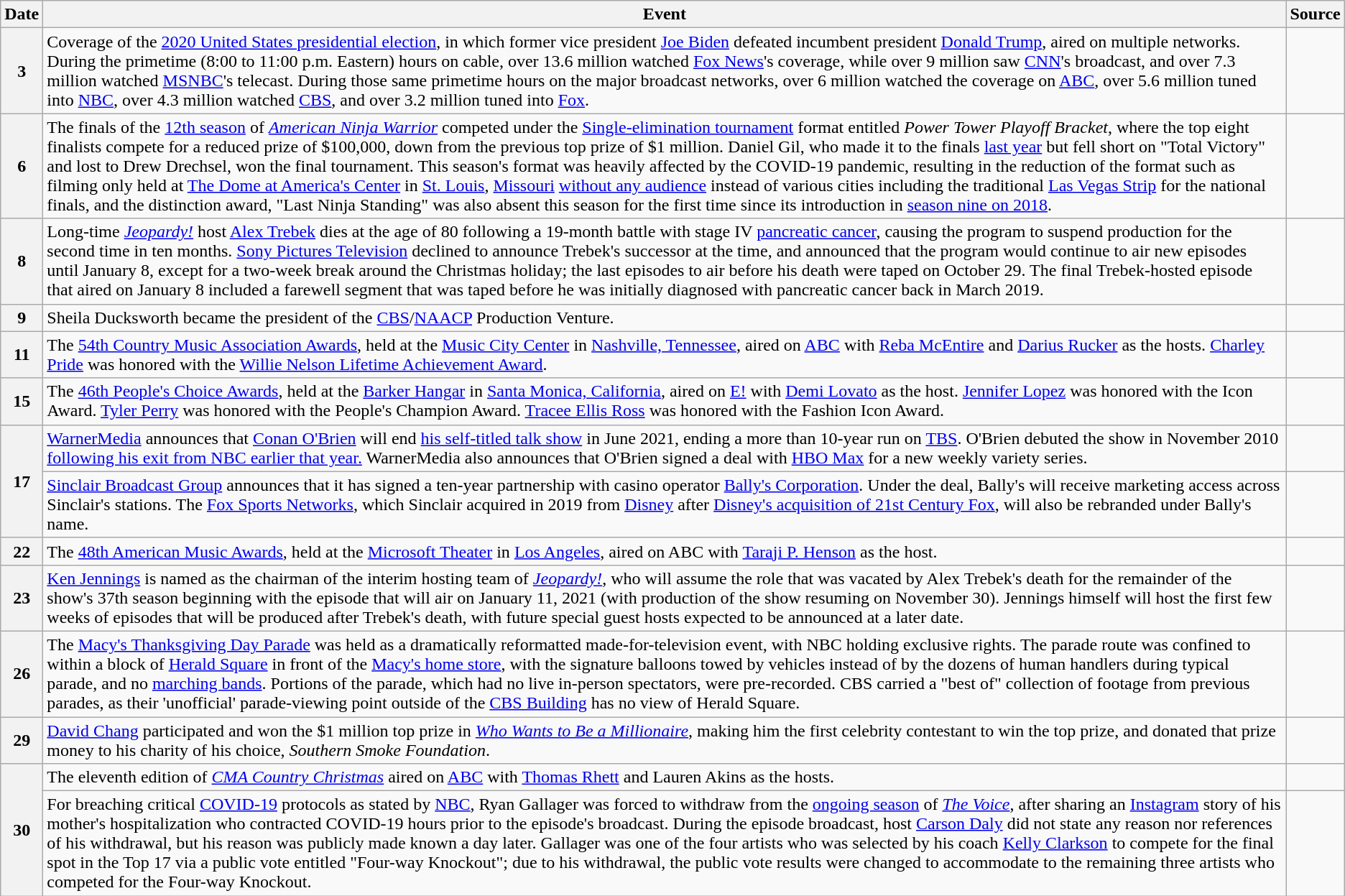<table class=wikitable>
<tr>
<th>Date</th>
<th>Event</th>
<th>Source</th>
</tr>
<tr>
<th>3</th>
<td>Coverage of the <a href='#'>2020 United States presidential election</a>, in which former vice president <a href='#'>Joe Biden</a> defeated incumbent president <a href='#'>Donald Trump</a>, aired on multiple networks. During the primetime (8:00 to 11:00 p.m. Eastern) hours on cable, over 13.6 million watched <a href='#'>Fox News</a>'s coverage, while over 9 million saw <a href='#'>CNN</a>'s broadcast, and over 7.3 million watched <a href='#'>MSNBC</a>'s telecast. During those same primetime hours on the major broadcast networks, over 6 million watched the coverage on <a href='#'>ABC</a>, over 5.6 million tuned into <a href='#'>NBC</a>, over 4.3 million watched <a href='#'>CBS</a>, and over 3.2 million tuned into <a href='#'>Fox</a>.</td>
<td></td>
</tr>
<tr>
<th>6</th>
<td>The finals of the <a href='#'>12th season</a> of <em><a href='#'>American Ninja Warrior</a></em> competed under the <a href='#'>Single-elimination tournament</a> format entitled <em>Power Tower Playoff Bracket</em>, where the top eight finalists compete for a reduced prize of $100,000, down from the previous top prize of $1 million. Daniel Gil, who made it to the finals <a href='#'>last year</a> but fell short on "Total Victory" and lost to Drew Drechsel, won the final tournament. This season's format was heavily affected by the COVID-19 pandemic, resulting in the reduction of the format such as filming only held at <a href='#'>The Dome at America's Center</a> in <a href='#'>St. Louis</a>, <a href='#'>Missouri</a> <a href='#'>without any audience</a> instead of various cities including the traditional <a href='#'>Las Vegas Strip</a> for the national finals, and the distinction award, "Last Ninja Standing" was also absent this season for the first time since its introduction in <a href='#'>season nine on 2018</a>.</td>
<td></td>
</tr>
<tr>
<th>8</th>
<td>Long-time <em><a href='#'>Jeopardy!</a></em> host <a href='#'>Alex Trebek</a> dies at the age of 80 following a 19-month battle with stage IV <a href='#'>pancreatic cancer</a>, causing the program to suspend production for the second time in ten months. <a href='#'>Sony Pictures Television</a> declined to announce Trebek's successor at the time, and announced that the program would continue to air new episodes until January 8, except for a two-week break around the Christmas holiday; the last episodes to air before his death were taped on October 29. The final Trebek-hosted episode that aired on January 8 included a farewell segment that was taped before he was initially diagnosed with pancreatic cancer back in March 2019.</td>
<td></td>
</tr>
<tr>
<th>9</th>
<td>Sheila Ducksworth became the president of the <a href='#'>CBS</a>/<a href='#'>NAACP</a> Production Venture.</td>
<td></td>
</tr>
<tr>
<th>11</th>
<td>The <a href='#'>54th Country Music Association Awards</a>, held at the <a href='#'>Music City Center</a> in <a href='#'>Nashville, Tennessee</a>, aired on <a href='#'>ABC</a> with <a href='#'>Reba McEntire</a> and <a href='#'>Darius Rucker</a> as the hosts. <a href='#'>Charley Pride</a> was honored with the <a href='#'>Willie Nelson Lifetime Achievement Award</a>.</td>
<td><br></td>
</tr>
<tr>
<th>15</th>
<td>The <a href='#'>46th People's Choice Awards</a>, held at the <a href='#'>Barker Hangar</a> in <a href='#'>Santa Monica, California</a>, aired on <a href='#'>E!</a> with <a href='#'>Demi Lovato</a> as the host. <a href='#'>Jennifer Lopez</a> was honored with the Icon Award. <a href='#'>Tyler Perry</a> was honored with the People's Champion Award. <a href='#'>Tracee Ellis Ross</a> was honored with the Fashion Icon Award.</td>
<td><br><br></td>
</tr>
<tr>
<th rowspan=2>17</th>
<td><a href='#'>WarnerMedia</a> announces that <a href='#'>Conan O'Brien</a> will end <a href='#'>his self-titled talk show</a> in June 2021, ending a more than 10-year run on <a href='#'>TBS</a>. O'Brien debuted the show in November 2010 <a href='#'>following his exit from NBC earlier that year.</a> WarnerMedia also announces that O'Brien signed a deal with <a href='#'>HBO Max</a> for a new weekly variety series.</td>
<td></td>
</tr>
<tr>
<td><a href='#'>Sinclair Broadcast Group</a> announces that it has signed a ten-year partnership with casino operator <a href='#'>Bally's Corporation</a>. Under the deal, Bally's will receive marketing access across Sinclair's stations. The <a href='#'>Fox Sports Networks</a>, which Sinclair acquired in 2019 from <a href='#'>Disney</a> after <a href='#'>Disney's acquisition of 21st Century Fox</a>, will also be rebranded under Bally's name.</td>
<td></td>
</tr>
<tr>
<th>22</th>
<td>The <a href='#'>48th American Music Awards</a>, held at the <a href='#'>Microsoft Theater</a> in <a href='#'>Los Angeles</a>, aired on ABC with <a href='#'>Taraji P. Henson</a> as the host.</td>
<td></td>
</tr>
<tr>
<th>23</th>
<td><a href='#'>Ken Jennings</a> is named as the chairman of the interim hosting team of <em><a href='#'>Jeopardy!</a></em>, who will assume the role that was vacated by Alex Trebek's death for the remainder of the show's 37th season beginning with the episode that will air on January 11, 2021 (with production of the show resuming on November 30). Jennings himself will host the first few weeks of episodes that will be produced after Trebek's death, with future special guest hosts expected to be announced at a later date.</td>
<td></td>
</tr>
<tr>
<th>26</th>
<td>The <a href='#'>Macy's Thanksgiving Day Parade</a> was held as a dramatically reformatted made-for-television event, with NBC holding exclusive rights. The parade route was confined to within a block of <a href='#'>Herald Square</a> in front of the <a href='#'>Macy's home store</a>, with the signature balloons towed by vehicles instead of by the dozens of human handlers during typical parade, and no <a href='#'>marching bands</a>. Portions of the parade, which had no live in-person spectators, were pre-recorded. CBS carried a "best of" collection of footage from previous parades, as their 'unofficial' parade-viewing point outside of the <a href='#'>CBS Building</a> has no view of Herald Square.</td>
<td></td>
</tr>
<tr>
<th>29</th>
<td><a href='#'>David Chang</a> participated and won the $1 million top prize in <em><a href='#'>Who Wants to Be a Millionaire</a></em>, making him the first celebrity contestant to win the top prize, and donated that prize money to his charity of his choice, <em>Southern Smoke Foundation</em>.</td>
<td></td>
</tr>
<tr>
<th rowspan=2>30</th>
<td>The eleventh edition of <em><a href='#'>CMA Country Christmas</a></em> aired on <a href='#'>ABC</a> with <a href='#'>Thomas Rhett</a> and Lauren Akins as the hosts.</td>
<td></td>
</tr>
<tr>
<td>For breaching critical <a href='#'>COVID-19</a> protocols as stated by <a href='#'>NBC</a>, Ryan Gallager was forced to withdraw from the <a href='#'>ongoing season</a> of <em><a href='#'>The Voice</a></em>, after sharing an <a href='#'>Instagram</a> story of his mother's hospitalization who contracted COVID-19 hours prior to the episode's broadcast. During the episode broadcast, host <a href='#'>Carson Daly</a> did not state any reason nor references of his withdrawal, but his reason was publicly made known a day later. Gallager was one of the four artists who was selected by his coach <a href='#'>Kelly Clarkson</a> to compete for the final spot in the Top 17 via a public vote entitled "Four-way Knockout"; due to his withdrawal, the public vote results were changed to accommodate to the remaining three artists who competed for the Four-way Knockout.</td>
<td></td>
</tr>
</table>
